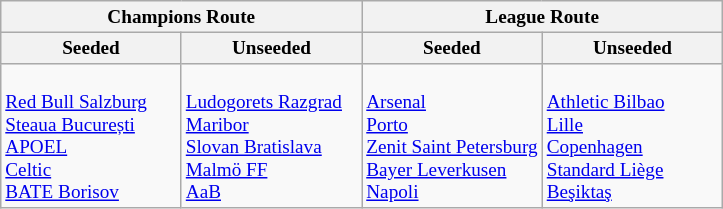<table class="wikitable" style="font-size:80%">
<tr>
<th colspan=2>Champions Route</th>
<th colspan=2>League Route</th>
</tr>
<tr>
<th width=25%>Seeded</th>
<th width=25%>Unseeded</th>
<th width=25%>Seeded</th>
<th width=25%>Unseeded</th>
</tr>
<tr>
<td valign=top><br> <a href='#'>Red Bull Salzburg</a><br>
 <a href='#'>Steaua București</a><br>
 <a href='#'>APOEL</a><br>
 <a href='#'>Celtic</a><br>
 <a href='#'>BATE Borisov</a></td>
<td valign=top><br> <a href='#'>Ludogorets Razgrad</a><br>
 <a href='#'>Maribor</a><br>
 <a href='#'>Slovan Bratislava</a><br>
 <a href='#'>Malmö FF</a><br>
 <a href='#'>AaB</a></td>
<td valign=top><br> <a href='#'>Arsenal</a><br>
 <a href='#'>Porto</a><br>
 <a href='#'>Zenit Saint Petersburg</a><br>
 <a href='#'>Bayer Leverkusen</a><br>
 <a href='#'>Napoli</a></td>
<td valign=top><br> <a href='#'>Athletic Bilbao</a><br>
 <a href='#'>Lille</a><br>
 <a href='#'>Copenhagen</a><br>
 <a href='#'>Standard Liège</a><br>
 <a href='#'>Beşiktaş</a></td>
</tr>
</table>
